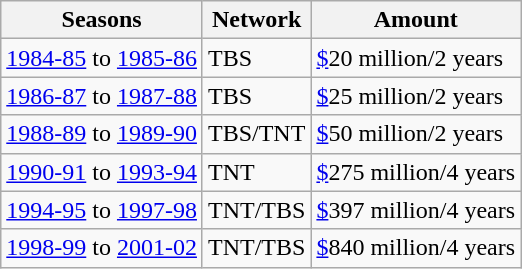<table class="wikitable">
<tr>
<th>Seasons</th>
<th>Network</th>
<th>Amount</th>
</tr>
<tr>
<td><a href='#'>1984-85</a> to <a href='#'>1985-86</a></td>
<td>TBS</td>
<td><a href='#'>$</a>20 million/2 years</td>
</tr>
<tr>
<td><a href='#'>1986-87</a> to <a href='#'>1987-88</a></td>
<td>TBS</td>
<td><a href='#'>$</a>25 million/2 years</td>
</tr>
<tr>
<td><a href='#'>1988-89</a> to <a href='#'>1989-90</a></td>
<td>TBS/TNT</td>
<td><a href='#'>$</a>50 million/2 years</td>
</tr>
<tr>
<td><a href='#'>1990-91</a> to <a href='#'>1993-94</a></td>
<td>TNT</td>
<td><a href='#'>$</a>275 million/4 years</td>
</tr>
<tr>
<td><a href='#'>1994-95</a> to <a href='#'>1997-98</a></td>
<td>TNT/TBS</td>
<td><a href='#'>$</a>397 million/4 years</td>
</tr>
<tr>
<td><a href='#'>1998-99</a> to <a href='#'>2001-02</a></td>
<td>TNT/TBS</td>
<td><a href='#'>$</a>840 million/4 years</td>
</tr>
</table>
